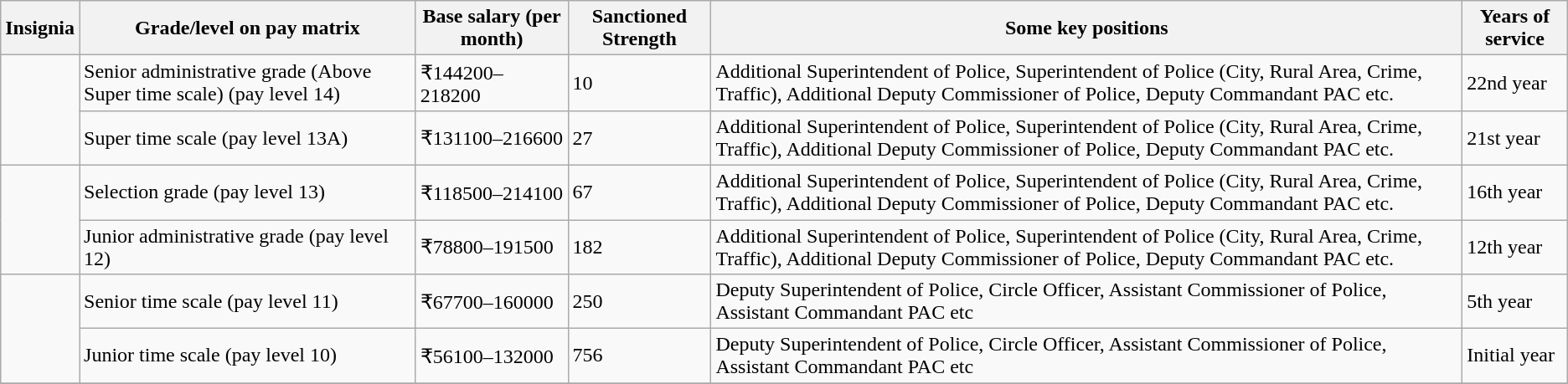<table class="wikitable sortable">
<tr>
<th>Insignia</th>
<th>Grade/level on pay matrix</th>
<th>Base salary (per month)</th>
<th>Sanctioned Strength</th>
<th>Some key positions</th>
<th>Years of service</th>
</tr>
<tr>
<td rowspan="2"></td>
<td>Senior administrative grade (Above Super time scale) (pay level 14)</td>
<td>₹144200–218200</td>
<td>10</td>
<td>Additional Superintendent of Police, Superintendent of Police (City, Rural Area, Crime, Traffic), Additional Deputy Commissioner of Police, Deputy Commandant PAC etc.</td>
<td>22nd year</td>
</tr>
<tr>
<td>Super time scale (pay level 13A)</td>
<td>₹131100–216600</td>
<td>27</td>
<td>Additional Superintendent of Police, Superintendent of Police (City, Rural Area, Crime, Traffic), Additional Deputy Commissioner of Police, Deputy Commandant PAC etc.</td>
<td>21st year</td>
</tr>
<tr>
<td rowspan="2"></td>
<td>Selection grade (pay level 13)</td>
<td>₹118500–214100</td>
<td>67</td>
<td>Additional Superintendent of Police, Superintendent of Police (City, Rural Area, Crime, Traffic), Additional Deputy Commissioner of Police, Deputy Commandant PAC etc.</td>
<td>16th year</td>
</tr>
<tr>
<td>Junior administrative grade (pay level 12)</td>
<td>₹78800–191500</td>
<td>182</td>
<td>Additional Superintendent of Police, Superintendent of Police (City, Rural Area, Crime, Traffic), Additional Deputy Commissioner of Police, Deputy Commandant PAC etc.</td>
<td>12th year</td>
</tr>
<tr>
<td rowspan="2"></td>
<td>Senior time scale (pay level 11)</td>
<td>₹67700–160000</td>
<td>250</td>
<td>Deputy Superintendent of Police, Circle Officer, Assistant Commissioner of Police, Assistant Commandant PAC etc</td>
<td>5th year</td>
</tr>
<tr>
<td>Junior time scale (pay level 10)</td>
<td>₹56100–132000</td>
<td>756</td>
<td>Deputy Superintendent of Police, Circle Officer, Assistant Commissioner of Police, Assistant Commandant PAC etc</td>
<td>Initial year</td>
</tr>
<tr>
</tr>
</table>
